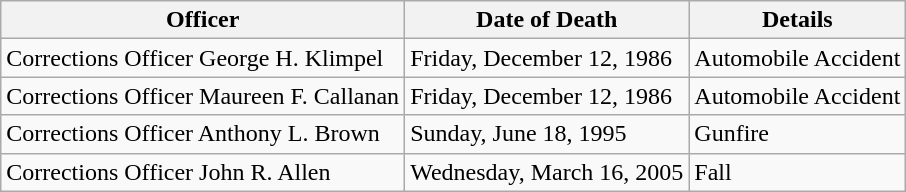<table class="wikitable">
<tr>
<th>Officer</th>
<th>Date of Death</th>
<th>Details</th>
</tr>
<tr>
<td>Corrections Officer George H. Klimpel</td>
<td>Friday, December 12, 1986</td>
<td>Automobile Accident</td>
</tr>
<tr>
<td>Corrections Officer Maureen F. Callanan</td>
<td>Friday, December 12, 1986</td>
<td>Automobile Accident</td>
</tr>
<tr>
<td>Corrections Officer Anthony L. Brown</td>
<td>Sunday, June 18, 1995</td>
<td>Gunfire</td>
</tr>
<tr>
<td>Corrections Officer John R. Allen</td>
<td>Wednesday, March 16, 2005</td>
<td>Fall</td>
</tr>
</table>
